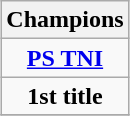<table class="wikitable" style="text-align: center; margin: 0 auto;">
<tr>
<th>Champions</th>
</tr>
<tr>
<td><strong><a href='#'>PS TNI</a></strong></td>
</tr>
<tr>
<td><strong>1st title</strong></td>
</tr>
<tr>
</tr>
</table>
